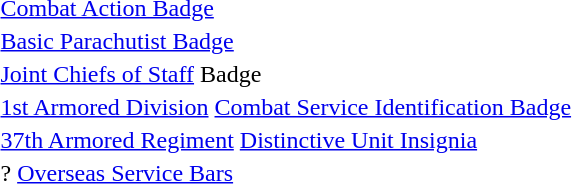<table>
<tr>
<td></td>
<td><a href='#'>Combat Action Badge</a></td>
</tr>
<tr>
<td></td>
<td><a href='#'>Basic Parachutist Badge</a></td>
</tr>
<tr>
<td></td>
<td><a href='#'>Joint Chiefs of Staff</a> Badge</td>
</tr>
<tr>
<td></td>
<td><a href='#'>1st Armored Division</a> <a href='#'>Combat Service Identification Badge</a></td>
</tr>
<tr>
<td></td>
<td><a href='#'>37th Armored Regiment</a> <a href='#'>Distinctive Unit Insignia</a></td>
</tr>
<tr>
<td></td>
<td>? <a href='#'>Overseas Service Bars</a></td>
</tr>
</table>
